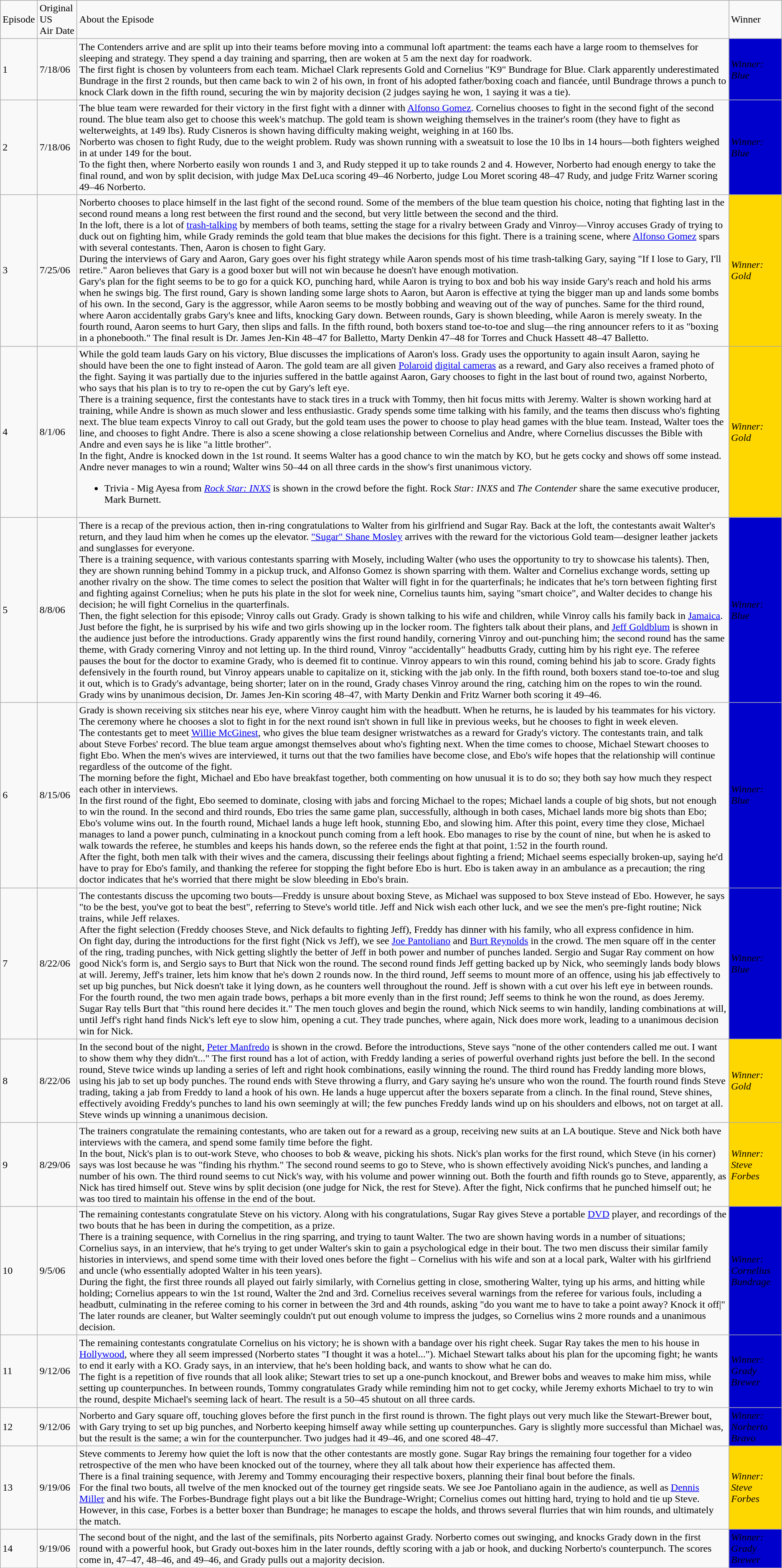<table class="wikitable">
<tr The Contender Season 2>
<td>Episode</td>
<td>Original US<br>Air Date</td>
<td>About the Episode</td>
<td>Winner</td>
</tr>
<tr>
<td>1</td>
<td>7/18/06</td>
<td>The Contenders arrive and are split up into their teams before moving into a communal loft apartment: the teams each have a large room to themselves for sleeping and strategy. They spend a day training and sparring, then are woken at 5 am the next day for roadwork.<br>The first fight is chosen by volunteers from each team. Michael Clark represents Gold and Cornelius "K9" Bundrage for Blue. Clark apparently underestimated Bundrage in the first 2 rounds, but then came back to win 2 of his own, in front of his adopted father/boxing coach and fiancée, until Bundrage throws a punch to knock Clark down in the fifth round, securing the win by majority decision (2 judges saying he won, 1 saying it was a tie).</td>
<td style="background:#0000CD "><span><em>Winner: Blue</em></span></td>
</tr>
<tr>
<td>2</td>
<td>7/18/06</td>
<td>The blue team were rewarded for their victory in the first fight with a dinner with <a href='#'>Alfonso Gomez</a>. Cornelius chooses to fight in the second fight of the second round. The blue team also get to choose this week's matchup. The gold team is shown weighing themselves in the trainer's room (they have to fight as welterweights, at 149 lbs). Rudy Cisneros is shown having difficulty making weight, weighing in at 160 lbs.<br>Norberto was chosen to fight Rudy, due to the weight problem. Rudy was shown running with a sweatsuit to lose the 10 lbs in 14 hours—both fighters weighed in at under 149 for the bout.<br>To the fight then, where Norberto easily won rounds 1 and 3, and Rudy stepped it up to take rounds 2 and 4. However, Norberto had enough energy to take the final round, and won by split decision, with judge Max DeLuca scoring 49–46 Norberto, judge Lou Moret scoring 48–47 Rudy, and judge Fritz Warner scoring 49–46 Norberto.</td>
<td style="background:#0000CD "><span><em>Winner: Blue</em></span></td>
</tr>
<tr>
<td>3</td>
<td>7/25/06</td>
<td>Norberto chooses to place himself in the last fight of the second round. Some of the members of the blue team question his choice, noting that fighting last in the second round means a long rest between the first round and the second, but very little between the second and the third.<br>In the loft, there is a lot of <a href='#'>trash-talking</a> by members of both teams, setting the stage for a rivalry between Grady and Vinroy—Vinroy accuses Grady of trying to duck out on fighting him, while Grady reminds the gold team that blue makes the decisions for this fight. There is a training scene, where <a href='#'>Alfonso Gomez</a> spars with several contestants. Then, Aaron is chosen to fight Gary.<br>During the interviews of Gary and Aaron, Gary goes over his fight strategy while Aaron spends most of his time trash-talking Gary, saying "If I lose to Gary, I'll retire." Aaron believes that Gary is a good boxer but will not win because he doesn't have enough motivation.<br>Gary's plan for the fight seems to be to go for a quick KO, punching hard, while Aaron is trying to box and bob his way inside Gary's reach and hold his arms when he swings big.  The first round, Gary is shown landing some large shots to Aaron, but Aaron is effective at tying the bigger man up and lands some bombs of his own.  In the second, Gary is the aggressor, while Aaron seems to be mostly bobbing and weaving out of the way of punches.  Same for the third round, where Aaron accidentally grabs Gary's knee and lifts, knocking Gary down.  Between rounds, Gary is shown bleeding, while Aaron is merely sweaty.  In the fourth round, Aaron seems to hurt Gary, then slips and falls.  In the fifth round, both boxers stand toe-to-toe and slug—the ring announcer refers to it as "boxing in a phonebooth."  The final result is Dr. James Jen-Kin 48–47 for Balletto, Marty Denkin 47–48 for Torres and Chuck Hassett 48–47 Balletto.</td>
<td style="background:#FFD700 "><em>Winner: Gold</em></td>
</tr>
<tr>
<td>4</td>
<td>8/1/06</td>
<td>While the gold team lauds Gary on his victory, Blue discusses the implications of Aaron's loss. Grady uses the opportunity to again insult Aaron, saying he should have been the one to fight instead of Aaron. The gold team are all given <a href='#'>Polaroid</a> <a href='#'>digital cameras</a> as a reward, and Gary also receives a framed photo of the fight. Saying it was partially due to the injuries suffered in the battle against Aaron, Gary chooses to fight in the last bout of round two, against Norberto, who says that his plan is to try to re-open the cut by Gary's left eye.<br>There is a training sequence, first the contestants have to stack tires in a truck with Tommy, then hit focus mitts with Jeremy. Walter is shown working hard at training, while Andre is shown as much slower and less enthusiastic. Grady spends some time talking with his family, and the teams then discuss who's fighting next. The blue team expects Vinroy to call out Grady, but the gold team uses the power to choose to play head games with the blue team. Instead, Walter toes the line, and chooses to fight Andre. There is also a scene showing a close relationship between Cornelius and Andre, where Cornelius discusses the Bible with Andre and even says he is like "a little brother".<br>In the fight, Andre is knocked down in the 1st round. It seems Walter has a good chance to win the match by KO, but he gets cocky and shows off some instead. Andre never manages to win a round; Walter wins 50–44 on all three cards in the show's first unanimous victory.<ul><li>Trivia - Mig Ayesa from <em><a href='#'>Rock Star: INXS</a></em> is shown in the crowd before the fight. Rock <em>Star: INXS</em> and <em>The Contender</em> share the same executive producer, Mark Burnett.</li></ul></td>
<td style="background:#FFD700 "><em>Winner: Gold</em></td>
</tr>
<tr>
<td>5</td>
<td>8/8/06</td>
<td>There is a recap of the previous action, then in-ring congratulations to Walter from his girlfriend and Sugar Ray. Back at the loft, the contestants await Walter's return, and they laud him when he comes up the elevator. <a href='#'>"Sugar" Shane Mosley</a> arrives with the reward for the victorious Gold team—designer leather jackets and sunglasses for everyone.<br>There is a training sequence, with various contestants sparring with Mosely, including Walter (who uses the opportunity to try to showcase his talents). Then, they are shown running behind Tommy in a pickup truck, and Alfonso Gomez is shown sparring with them. Walter and Cornelius exchange words, setting up another rivalry on the show. The time comes to select the position that Walter will fight in for the quarterfinals; he indicates that he's torn between fighting first and fighting against Cornelius; when he puts his plate in the slot for week nine, Cornelius taunts him, saying "smart choice", and Walter decides to change his decision; he will fight Cornelius in the quarterfinals.<br>Then, the fight selection for this episode; Vinroy calls out Grady. Grady is shown talking to his wife and children, while Vinroy calls his family back in <a href='#'>Jamaica</a>. Just before the fight, he is surprised by his wife and two girls showing up in the locker room. The fighters talk about their plans, and <a href='#'>Jeff Goldblum</a> is shown in the audience just before the introductions. Grady apparently wins the first round handily, cornering Vinroy and out-punching him; the second round has the same theme, with Grady cornering Vinroy and not letting up. In the third round, Vinroy "accidentally" headbutts Grady, cutting him by his right eye. The referee pauses the bout for the doctor to examine Grady, who is deemed fit to continue. Vinroy appears to win this round, coming behind his jab to score. Grady fights defensively in the fourth round, but Vinroy appears unable to capitalize on it, sticking with the jab only. In the fifth round, both boxers stand toe-to-toe and slug it out, which is to Grady's advantage, being shorter; later on in the round, Grady chases Vinroy around the ring, catching him on the ropes to win the round. Grady wins by unanimous decision, Dr. James Jen-Kin scoring 48–47, with Marty Denkin and Fritz Warner both scoring it 49–46.</td>
<td style="background:#0000CD "><span><em>Winner: Blue</em></span></td>
</tr>
<tr>
<td>6</td>
<td>8/15/06</td>
<td>Grady is shown receiving six stitches near his eye, where Vinroy caught him with the headbutt. When he returns, he is lauded by his teammates for his victory. The ceremony where he chooses a slot to fight in for the next round isn't shown in full like in previous weeks, but he chooses to fight in week eleven.<br>The contestants get to meet <a href='#'>Willie McGinest</a>, who gives the blue team designer wristwatches as a reward for Grady's victory. The contestants train, and talk about Steve Forbes' record. The blue team argue amongst themselves about who's fighting next. When the time comes to choose, Michael Stewart chooses to fight Ebo. When the men's wives are interviewed, it turns out that the two families have become close, and Ebo's wife hopes that the relationship will continue regardless of the outcome of the fight.<br>The morning before the fight, Michael and Ebo have breakfast together, both commenting on how unusual it is to do so; they both say how much they respect each other in interviews.<br>In the first round of the fight, Ebo seemed to dominate, closing with jabs and forcing Michael to the ropes; Michael lands a couple of big shots, but not enough to win the round. In the second and third rounds, Ebo tries the same game plan, successfully, although in both cases, Michael lands more big shots than Ebo; Ebo's volume wins out. In the fourth round, Michael lands a huge left hook, stunning Ebo, and slowing him. After this point, every time they close, Michael manages to land a power punch, culminating in a knockout punch coming from a left hook. Ebo manages to rise by the count of nine, but when he is asked to walk towards the referee, he stumbles and keeps his hands down, so the referee ends the fight at that point, 1:52 in the fourth round.<br>After the fight, both men talk with their wives and the camera, discussing their feelings about fighting a friend; Michael seems especially broken-up, saying he'd have to pray for Ebo's family, and thanking the referee for stopping the fight before Ebo is hurt. Ebo is taken away in an ambulance as a precaution; the ring doctor indicates that he's worried that there might be slow bleeding in Ebo's brain.</td>
<td style="background:#0000CD "><span><em>Winner: Blue</em></span></td>
</tr>
<tr>
<td>7</td>
<td>8/22/06</td>
<td>The contestants discuss the upcoming two bouts—Freddy is unsure about boxing Steve, as Michael was supposed to box Steve instead of Ebo. However, he says "to be the best, you've got to beat the best", referring to Steve's world title. Jeff and Nick wish each other luck, and we see the men's pre-fight routine; Nick trains, while Jeff relaxes.<br>After the fight selection (Freddy chooses Steve, and Nick defaults to fighting Jeff), Freddy has dinner with his family, who all express confidence in him.<br>On fight day, during the introductions for the first fight (Nick vs Jeff), we see <a href='#'>Joe Pantoliano</a> and <a href='#'>Burt Reynolds</a> in the crowd. The men square off in the center of the ring, trading punches, with Nick getting slightly the better of Jeff in both power and number of punches landed. Sergio and Sugar Ray comment on how good Nick's form is, and Sergio says to Burt that Nick won the round.  The second round finds Jeff getting backed up by Nick, who seemingly lands body blows at will.  Jeremy, Jeff's trainer, lets him know that he's down 2 rounds now.  In the third round, Jeff seems to mount more of an offence, using his jab effectively to set up big punches, but Nick doesn't take it lying down, as he counters well throughout the round.  Jeff is shown with a cut over his left eye in between rounds.  For the fourth round, the two men again trade bows, perhaps a bit more evenly than in the first round; Jeff seems to think he won the round, as does Jeremy.  Sugar Ray tells Burt that "this round here decides it."  The men touch gloves and begin the round, which Nick seems to win handily, landing combinations at will, until Jeff's right hand finds Nick's left eye to slow him, opening a cut.  They trade punches, where again, Nick does more work, leading to a unanimous decision win for Nick.</td>
<td style="background:#0000CD "><span><em>Winner: Blue</em></span></td>
</tr>
<tr>
<td>8</td>
<td>8/22/06</td>
<td>In the second bout of the night, <a href='#'>Peter Manfredo</a> is shown in the crowd.  Before the introductions, Steve says "none of the other contenders called me out.  I want to show them why they didn't..."  The first round has a lot of action, with Freddy landing a series of powerful overhand rights just before the bell.  In the second round, Steve twice winds up landing a series of left and right hook combinations, easily winning the round.  The third round has Freddy landing more blows, using his jab to set up body punches.  The round ends with Steve throwing a flurry, and Gary saying he's unsure who won the round.  The fourth round finds Steve trading, taking a jab from Freddy to land a hook of his own.  He lands a huge uppercut after the boxers separate from a clinch.  In the final round, Steve shines, effectively avoiding Freddy's punches to land his own seemingly at will; the few punches Freddy lands wind up on his shoulders and elbows, not on target at all.  Steve winds up winning a unanimous decision.</td>
<td style="background:#FFD700 "><em>Winner: Gold</em></td>
</tr>
<tr>
<td>9</td>
<td>8/29/06</td>
<td>The trainers congratulate the remaining contestants, who are taken out for a reward as a group, receiving new suits at an LA boutique. Steve and Nick both have interviews with the camera, and spend some family time before the fight.<br>In the bout, Nick's plan is to out-work Steve, who chooses to bob & weave, picking his shots.  Nick's plan works for the first round, which Steve (in his corner) says was lost because he was "finding his rhythm."  The second round seems to go to Steve, who is shown effectively avoiding Nick's punches, and landing a number of his own.  The third round seems to cut Nick's way, with his volume and power winning out.  Both the fourth and fifth rounds go to Steve, apparently, as Nick has tired himself out.  Steve wins by split decision (one judge for Nick, the rest for Steve).  After the fight, Nick confirms that he punched himself out; he was too tired to maintain his offense in the end of the bout.</td>
<td style="background:#FFD700 "><em>Winner: Steve Forbes</em></td>
</tr>
<tr>
<td>10</td>
<td>9/5/06</td>
<td>The remaining contestants congratulate Steve on his victory. Along with his congratulations, Sugar Ray gives Steve a portable <a href='#'>DVD</a> player, and recordings of the two bouts that he has been in during the competition, as a prize.<br>There is a training sequence, with Cornelius in the ring sparring, and trying to taunt Walter. The two are shown having words in a number of situations; Cornelius says, in an interview, that he's trying to get under Walter's skin to gain a psychological edge in their bout. The two men discuss their similar family histories in interviews, and spend some time with their loved ones before the fight – Cornelius with his wife and son at a local park, Walter with his girlfriend and uncle (who essentially adopted Walter in his teen years).<br>During the fight, the first three rounds all played out fairly similarly, with Cornelius getting in close, smothering Walter, tying up his arms, and hitting while holding; Cornelius appears to win the 1st round, Walter the 2nd and 3rd. Cornelius receives several warnings from the referee for various fouls, including a headbutt, culminating in the referee coming to his corner in between the 3rd and 4th rounds, asking "do you want me to have to take a point away? Knock it off|" The later rounds are cleaner, but Walter seemingly couldn't put out enough volume to impress the judges, so Cornelius wins 2 more rounds and a unanimous decision.</td>
<td style="background:#0000CD "><span><em>Winner: Cornelius Bundrage</em></span></td>
</tr>
<tr>
<td>11</td>
<td>9/12/06</td>
<td>The remaining contestants congratulate Cornelius on his victory; he is shown with a bandage over his right cheek. Sugar Ray takes the men to his house in <a href='#'>Hollywood</a>, where they all seem impressed (Norberto states "I thought it was a hotel..."). Michael Stewart talks about his plan for the upcoming fight; he wants to end it early with a KO. Grady says, in an interview, that he's been holding back, and wants to show what he can do.<br>The fight is a repetition of five rounds that all look alike; Stewart tries to set up a one-punch knockout, and Brewer bobs and weaves to make him miss, while setting up counterpunches. In between rounds, Tommy congratulates Grady while reminding him not to get cocky, while Jeremy exhorts Michael to try to win the round, despite Michael's seeming lack of heart. The result is a 50–45 shutout on all three cards.</td>
<td style="background:#0000CD "><span><em>Winner: Grady Brewer</em></span></td>
</tr>
<tr>
<td>12</td>
<td>9/12/06</td>
<td>Norberto and Gary square off, touching gloves before the first punch in the first round is thrown. The fight plays out very much like the Stewart-Brewer bout, with Gary trying to set up big punches, and Norberto keeping himself away while setting up counterpunches. Gary is slightly more successful than Michael was, but the result is the same; a win for the counterpuncher. Two judges had it 49–46, and one scored 48–47.</td>
<td style="background:#0000CD "><span><em>Winner: Norberto Bravo</em></span></td>
</tr>
<tr>
<td>13</td>
<td>9/19/06</td>
<td>Steve comments to Jeremy how quiet the loft is now that the other contestants are mostly gone. Sugar Ray brings the remaining four together for a video retrospective of the men who have been knocked out of the tourney, where they all talk about how their experience has affected them.<br>There is a final training sequence, with Jeremy and Tommy encouraging their respective boxers, planning their final bout before the finals.<br>For the final two bouts, all twelve of the men knocked out of the tourney get ringside seats. We see Joe Pantoliano again in the audience, as well as <a href='#'>Dennis Miller</a> and his wife. The Forbes-Bundrage fight plays out a bit like the Bundrage-Wright; Cornelius comes out hitting hard, trying to hold and tie up Steve. However, in this case, Forbes is a better boxer than Bundrage; he manages to escape the holds, and throws several flurries that win him rounds, and ultimately the match.</td>
<td style="background:#FFD700 "><em>Winner: Steve Forbes</em></td>
</tr>
<tr>
<td>14</td>
<td>9/19/06</td>
<td>The second bout of the night, and the last of the semifinals, pits Norberto against Grady. Norberto comes out swinging, and knocks Grady down in the first round with a powerful hook, but Grady out-boxes him in the later rounds, deftly scoring with a jab or hook, and ducking Norberto's counterpunch. The scores come in, 47–47, 48–46, and 49–46, and Grady pulls out a majority decision.</td>
<td style="background:#0000CD "><span><em>Winner: Grady Brewer</em></span></td>
</tr>
<tr>
</tr>
</table>
